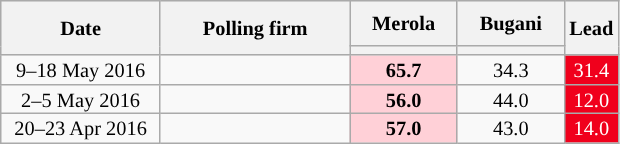<table class="wikitable collapsible" style="text-align:center;font-size:85%;line-height:13px">
<tr style="height:30px; background-color:#E9E9E9">
<th style="width:100px;" rowspan="2">Date</th>
<th style="width:120px;" rowspan="2">Polling firm</th>
<th style="width:65px;">Merola</th>
<th style="width:65px;">Bugani</th>
<th style="width:25px;" rowspan="2">Lead</th>
</tr>
<tr>
<th style="background:"></th>
<th style="background:"></th>
</tr>
<tr>
<td>9–18 May 2016</td>
<td></td>
<td style="background:#FFD0D7"><strong>65.7</strong></td>
<td>34.3</td>
<td style="background:#F0001C; color:white;">31.4</td>
</tr>
<tr>
<td>2–5 May 2016</td>
<td></td>
<td style="background:#FFD0D7"><strong>56.0</strong></td>
<td>44.0</td>
<td style="background:#F0001C; color:white;">12.0</td>
</tr>
<tr>
<td>20–23 Apr 2016</td>
<td></td>
<td style="background:#FFD0D7"><strong>57.0</strong></td>
<td>43.0</td>
<td style="background:#F0001C; color:white;">14.0</td>
</tr>
</table>
